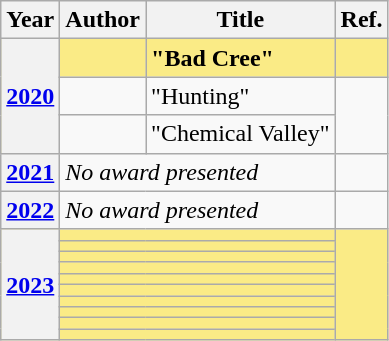<table class="wikitable sortable mw-collapsible">
<tr>
<th>Year</th>
<th>Author</th>
<th>Title</th>
<th>Ref.</th>
</tr>
<tr style="background:#FAEB86">
<th rowspan="3"><a href='#'>2020</a></th>
<td><strong></strong></td>
<td><strong>"Bad Cree"</strong></td>
<td></td>
</tr>
<tr>
<td></td>
<td>"Hunting"</td>
<td rowspan=2></td>
</tr>
<tr>
<td></td>
<td>"Chemical Valley"</td>
</tr>
<tr>
<th><a href='#'>2021</a></th>
<td colspan=2><em>No award presented</em></td>
<td></td>
</tr>
<tr>
<th><a href='#'>2022</a></th>
<td colspan=2><em>No award presented</em></td>
<td></td>
</tr>
<tr style="background:#FAEB86">
<th rowspan="10"><a href='#'>2023</a></th>
<td colspan=2><strong></strong></td>
<td rowspan=10></td>
</tr>
<tr style="background:#FAEB86">
<td colspan=2><strong></strong></td>
</tr>
<tr style="background:#FAEB86">
<td colspan=2><strong></strong></td>
</tr>
<tr style="background:#FAEB86">
<td colspan=2><strong></strong></td>
</tr>
<tr style="background:#FAEB86">
<td colspan=2><strong></strong></td>
</tr>
<tr style="background:#FAEB86">
<td colspan=2><strong></strong></td>
</tr>
<tr style="background:#FAEB86">
<td colspan=2><strong></strong></td>
</tr>
<tr style="background:#FAEB86">
<td colspan=2><strong></strong></td>
</tr>
<tr style="background:#FAEB86">
<td colspan=2><strong></strong></td>
</tr>
<tr style="background:#FAEB86">
<td colspan=2><strong></strong></td>
</tr>
</table>
